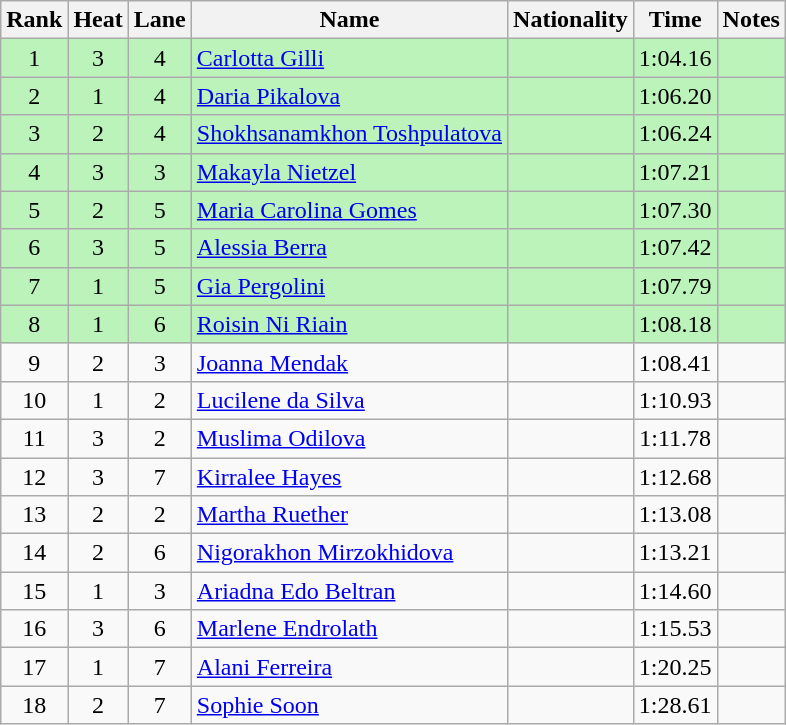<table class="wikitable sortable" style="text-align:center">
<tr>
<th>Rank</th>
<th>Heat</th>
<th>Lane</th>
<th>Name</th>
<th>Nationality</th>
<th>Time</th>
<th>Notes</th>
</tr>
<tr bgcolor=bbf3bb>
<td>1</td>
<td>3</td>
<td>4</td>
<td align=left><a href='#'>Carlotta Gilli</a></td>
<td align=left></td>
<td>1:04.16</td>
<td></td>
</tr>
<tr bgcolor=bbf3bb>
<td>2</td>
<td>1</td>
<td>4</td>
<td align=left><a href='#'>Daria Pikalova</a></td>
<td align=left></td>
<td>1:06.20</td>
<td></td>
</tr>
<tr bgcolor=bbf3bb>
<td>3</td>
<td>2</td>
<td>4</td>
<td align=left><a href='#'>Shokhsanamkhon Toshpulatova</a></td>
<td align=left></td>
<td>1:06.24</td>
<td></td>
</tr>
<tr bgcolor=bbf3bb>
<td>4</td>
<td>3</td>
<td>3</td>
<td align=left><a href='#'>Makayla Nietzel</a></td>
<td align=left></td>
<td>1:07.21</td>
<td></td>
</tr>
<tr bgcolor=bbf3bb>
<td>5</td>
<td>2</td>
<td>5</td>
<td align=left><a href='#'>Maria Carolina Gomes</a></td>
<td align=left></td>
<td>1:07.30</td>
<td></td>
</tr>
<tr bgcolor=bbf3bb>
<td>6</td>
<td>3</td>
<td>5</td>
<td align=left><a href='#'>Alessia Berra</a></td>
<td align=left></td>
<td>1:07.42</td>
<td></td>
</tr>
<tr bgcolor=bbf3bb>
<td>7</td>
<td>1</td>
<td>5</td>
<td align=left><a href='#'>Gia Pergolini</a></td>
<td align=left></td>
<td>1:07.79</td>
<td></td>
</tr>
<tr bgcolor=bbf3bb>
<td>8</td>
<td>1</td>
<td>6</td>
<td align=left><a href='#'>Roisin Ni Riain</a></td>
<td align=left></td>
<td>1:08.18</td>
<td></td>
</tr>
<tr>
<td>9</td>
<td>2</td>
<td>3</td>
<td align=left><a href='#'>Joanna Mendak</a></td>
<td align=left></td>
<td>1:08.41</td>
<td></td>
</tr>
<tr>
<td>10</td>
<td>1</td>
<td>2</td>
<td align=left><a href='#'>Lucilene da Silva</a></td>
<td align=left></td>
<td>1:10.93</td>
<td></td>
</tr>
<tr>
<td>11</td>
<td>3</td>
<td>2</td>
<td align=left><a href='#'>Muslima Odilova</a></td>
<td align=left></td>
<td>1:11.78</td>
<td></td>
</tr>
<tr>
<td>12</td>
<td>3</td>
<td>7</td>
<td align=left><a href='#'>Kirralee Hayes</a></td>
<td align=left></td>
<td>1:12.68</td>
<td></td>
</tr>
<tr>
<td>13</td>
<td>2</td>
<td>2</td>
<td align=left><a href='#'>Martha Ruether</a></td>
<td align=left></td>
<td>1:13.08</td>
<td></td>
</tr>
<tr>
<td>14</td>
<td>2</td>
<td>6</td>
<td align=left><a href='#'>Nigorakhon Mirzokhidova</a></td>
<td align=left></td>
<td>1:13.21</td>
<td></td>
</tr>
<tr>
<td>15</td>
<td>1</td>
<td>3</td>
<td align=left><a href='#'>Ariadna Edo Beltran</a></td>
<td align=left></td>
<td>1:14.60</td>
<td></td>
</tr>
<tr>
<td>16</td>
<td>3</td>
<td>6</td>
<td align=left><a href='#'>Marlene Endrolath</a></td>
<td align=left></td>
<td>1:15.53</td>
<td></td>
</tr>
<tr>
<td>17</td>
<td>1</td>
<td>7</td>
<td align=left><a href='#'>Alani Ferreira</a></td>
<td align=left></td>
<td>1:20.25</td>
<td></td>
</tr>
<tr>
<td>18</td>
<td>2</td>
<td>7</td>
<td align=left><a href='#'>Sophie Soon</a></td>
<td align=left></td>
<td>1:28.61</td>
<td></td>
</tr>
</table>
